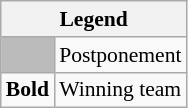<table class="wikitable" style="font-size:90%">
<tr>
<th colspan="2">Legend</th>
</tr>
<tr>
<td style="background:#bbb;"> </td>
<td>Postponement</td>
</tr>
<tr>
<td><strong>Bold</strong></td>
<td>Winning team</td>
</tr>
</table>
